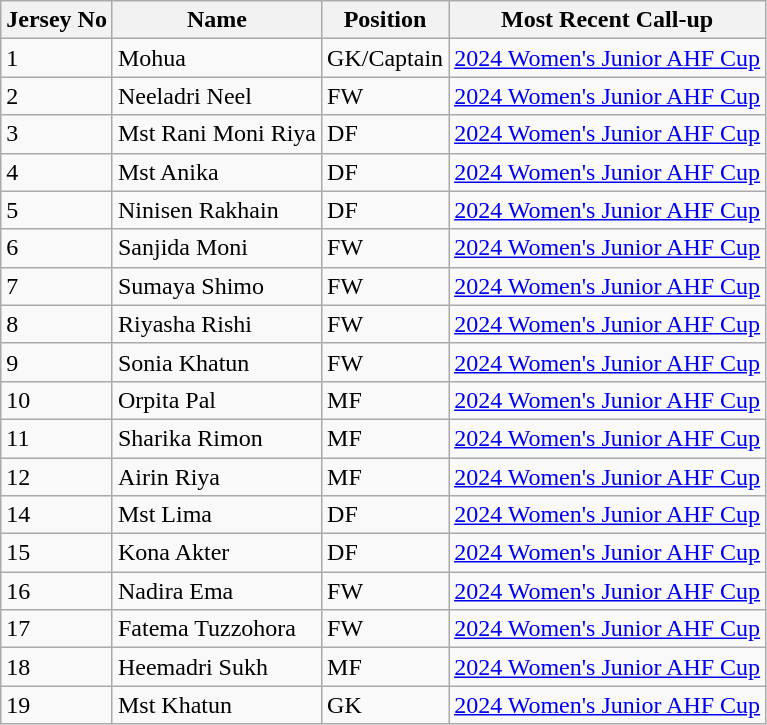<table class="wikitable sortable">
<tr>
<th>Jersey No</th>
<th>Name</th>
<th>Position</th>
<th>Most Recent Call-up</th>
</tr>
<tr>
<td>1</td>
<td>Mohua</td>
<td>GK/Captain</td>
<td><a href='#'>2024 Women's Junior AHF Cup</a></td>
</tr>
<tr>
<td>2</td>
<td>Neeladri Neel</td>
<td>FW</td>
<td><a href='#'>2024 Women's Junior AHF Cup</a></td>
</tr>
<tr>
<td>3</td>
<td>Mst Rani Moni Riya</td>
<td>DF</td>
<td><a href='#'>2024 Women's Junior AHF Cup</a></td>
</tr>
<tr>
<td>4</td>
<td>Mst Anika</td>
<td>DF</td>
<td><a href='#'>2024 Women's Junior AHF Cup</a></td>
</tr>
<tr>
<td>5</td>
<td>Ninisen Rakhain</td>
<td>DF</td>
<td><a href='#'>2024 Women's Junior AHF Cup</a></td>
</tr>
<tr>
<td>6</td>
<td>Sanjida Moni</td>
<td>FW</td>
<td><a href='#'>2024 Women's Junior AHF Cup</a></td>
</tr>
<tr>
<td>7</td>
<td>Sumaya Shimo</td>
<td>FW</td>
<td><a href='#'>2024 Women's Junior AHF Cup</a></td>
</tr>
<tr>
<td>8</td>
<td>Riyasha Rishi</td>
<td>FW</td>
<td><a href='#'>2024 Women's Junior AHF Cup</a></td>
</tr>
<tr>
<td>9</td>
<td>Sonia Khatun</td>
<td>FW</td>
<td><a href='#'>2024 Women's Junior AHF Cup</a></td>
</tr>
<tr>
<td>10</td>
<td>Orpita Pal</td>
<td>MF</td>
<td><a href='#'>2024 Women's Junior AHF Cup</a></td>
</tr>
<tr>
<td>11</td>
<td>Sharika Rimon</td>
<td>MF</td>
<td><a href='#'>2024 Women's Junior AHF Cup</a></td>
</tr>
<tr>
<td>12</td>
<td>Airin Riya</td>
<td>MF</td>
<td><a href='#'>2024 Women's Junior AHF Cup</a></td>
</tr>
<tr>
<td>14</td>
<td>Mst Lima</td>
<td>DF</td>
<td><a href='#'>2024 Women's Junior AHF Cup</a></td>
</tr>
<tr>
<td>15</td>
<td>Kona Akter</td>
<td>DF</td>
<td><a href='#'>2024 Women's Junior AHF Cup</a></td>
</tr>
<tr>
<td>16</td>
<td>Nadira Ema</td>
<td>FW</td>
<td><a href='#'>2024 Women's Junior AHF Cup</a></td>
</tr>
<tr>
<td>17</td>
<td>Fatema Tuzzohora</td>
<td>FW</td>
<td><a href='#'>2024 Women's Junior AHF Cup</a></td>
</tr>
<tr>
<td>18</td>
<td>Heemadri Sukh</td>
<td>MF</td>
<td><a href='#'>2024 Women's Junior AHF Cup</a></td>
</tr>
<tr>
<td>19</td>
<td>Mst Khatun</td>
<td>GK</td>
<td><a href='#'>2024 Women's Junior AHF Cup</a></td>
</tr>
</table>
